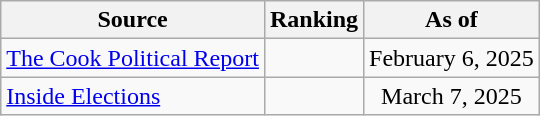<table class="wikitable" style="text-align:center">
<tr>
<th>Source</th>
<th>Ranking</th>
<th>As of</th>
</tr>
<tr>
<td align=left><a href='#'>The Cook Political Report</a></td>
<td></td>
<td>February 6, 2025</td>
</tr>
<tr>
<td align=left><a href='#'>Inside Elections</a></td>
<td></td>
<td>March 7, 2025</td>
</tr>
</table>
